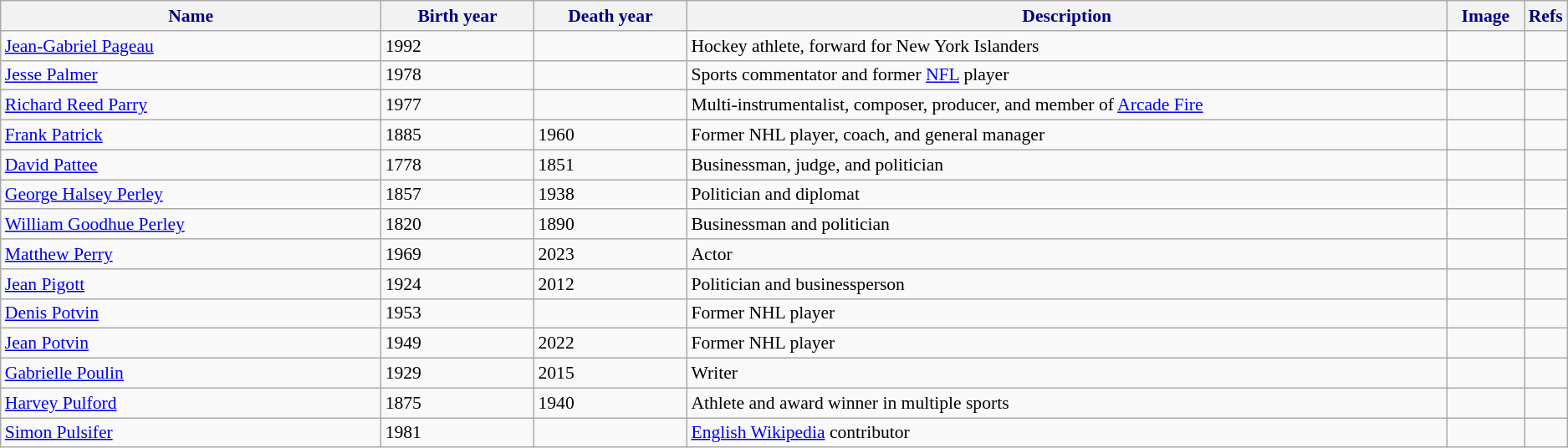<table class="wikitable" style="font-size:90%;">
<tr>
<th style="background-color:#f2f2f2; color: #000080" width="25%">Name</th>
<th style="background-color:#f2f2f2; color: #000080" width="10%">Birth year</th>
<th style="background-color:#f2f2f2; color: #000080" width="10%">Death year</th>
<th style="background-color:#f2f2f2; color: #000080" width="50%">Description</th>
<th style="background-color:#f2f2f2; color: #000080" width="5%">Image</th>
<th style="background-color:#f2f2f2; color: #000080" width="5%">Refs</th>
</tr>
<tr>
<td><a href='#'>Jean-Gabriel Pageau</a></td>
<td>1992</td>
<td></td>
<td>Hockey athlete, forward for New York Islanders</td>
<td></td>
<td></td>
</tr>
<tr>
<td><a href='#'>Jesse Palmer</a></td>
<td>1978</td>
<td></td>
<td>Sports commentator and former <a href='#'>NFL</a> player</td>
<td></td>
</tr>
<tr>
<td><a href='#'>Richard Reed Parry</a></td>
<td>1977</td>
<td></td>
<td>Multi-instrumentalist, composer, producer, and member of <a href='#'>Arcade Fire</a></td>
<td></td>
<td></td>
</tr>
<tr>
<td><a href='#'>Frank Patrick</a></td>
<td>1885</td>
<td>1960</td>
<td>Former NHL player, coach, and general manager</td>
<td></td>
<td></td>
</tr>
<tr>
<td><a href='#'>David Pattee</a></td>
<td>1778</td>
<td>1851</td>
<td>Businessman, judge, and politician</td>
<td></td>
<td></td>
</tr>
<tr>
<td><a href='#'>George Halsey Perley</a></td>
<td>1857</td>
<td>1938</td>
<td>Politician and diplomat</td>
<td></td>
<td></td>
</tr>
<tr>
<td><a href='#'>William Goodhue Perley</a></td>
<td>1820</td>
<td>1890</td>
<td>Businessman and politician</td>
<td></td>
<td></td>
</tr>
<tr>
<td><a href='#'>Matthew Perry</a></td>
<td>1969</td>
<td>2023</td>
<td>Actor</td>
<td></td>
<td></td>
</tr>
<tr>
<td><a href='#'>Jean Pigott</a></td>
<td>1924</td>
<td>2012</td>
<td>Politician and businessperson</td>
<td></td>
<td></td>
</tr>
<tr>
<td><a href='#'>Denis Potvin</a></td>
<td>1953</td>
<td></td>
<td>Former NHL player</td>
<td></td>
<td></td>
</tr>
<tr>
<td><a href='#'>Jean Potvin</a></td>
<td>1949</td>
<td>2022</td>
<td>Former NHL player</td>
<td></td>
<td></td>
</tr>
<tr>
<td><a href='#'>Gabrielle Poulin</a></td>
<td>1929</td>
<td>2015</td>
<td>Writer</td>
<td></td>
<td></td>
</tr>
<tr>
<td><a href='#'>Harvey Pulford</a></td>
<td>1875</td>
<td>1940</td>
<td>Athlete and award winner in multiple sports</td>
<td></td>
<td></td>
</tr>
<tr>
<td><a href='#'>Simon Pulsifer</a></td>
<td>1981</td>
<td></td>
<td><a href='#'>English Wikipedia</a> contributor</td>
<td></td>
<td></td>
</tr>
</table>
